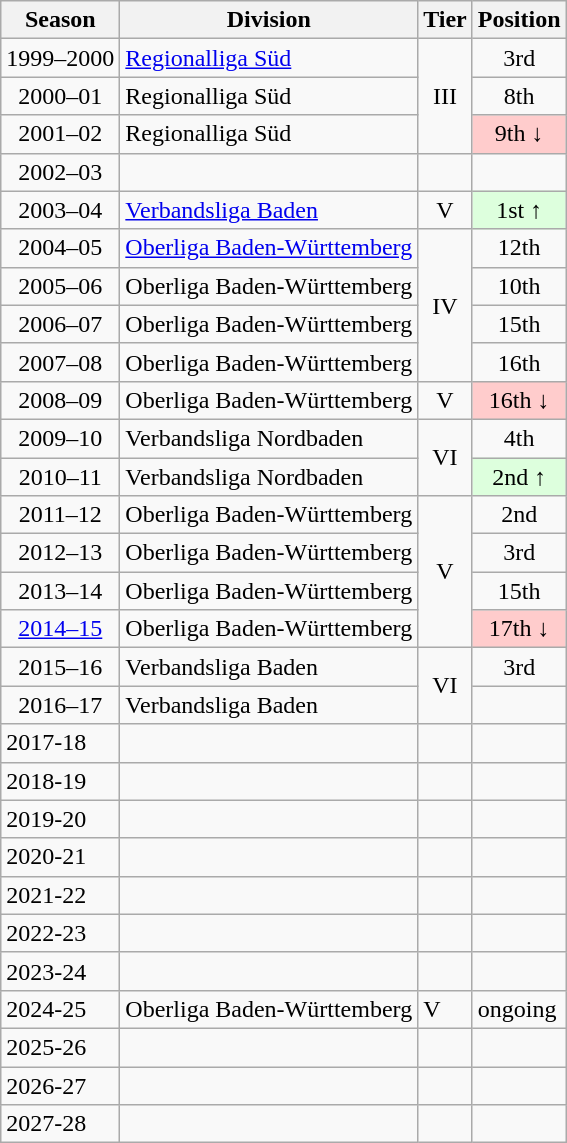<table class="wikitable">
<tr>
<th>Season</th>
<th>Division</th>
<th>Tier</th>
<th>Position</th>
</tr>
<tr align="center">
<td>1999–2000</td>
<td align="left"><a href='#'>Regionalliga Süd</a></td>
<td rowspan=3>III</td>
<td>3rd</td>
</tr>
<tr align="center">
<td>2000–01</td>
<td align="left">Regionalliga Süd</td>
<td>8th</td>
</tr>
<tr align="center">
<td>2001–02</td>
<td align="left">Regionalliga Süd</td>
<td style="background:#ffcccc">9th ↓</td>
</tr>
<tr align="center">
<td>2002–03</td>
<td align="left"></td>
<td></td>
<td></td>
</tr>
<tr align="center">
<td>2003–04</td>
<td align="left"><a href='#'>Verbandsliga Baden</a></td>
<td>V</td>
<td style="background:#ddffdd">1st ↑</td>
</tr>
<tr align="center">
<td>2004–05</td>
<td align="left"><a href='#'>Oberliga Baden-Württemberg</a></td>
<td rowspan=4>IV</td>
<td>12th</td>
</tr>
<tr align="center">
<td>2005–06</td>
<td align="left">Oberliga Baden-Württemberg</td>
<td>10th</td>
</tr>
<tr align="center">
<td>2006–07</td>
<td align="left">Oberliga Baden-Württemberg</td>
<td>15th</td>
</tr>
<tr align="center">
<td>2007–08</td>
<td align="left">Oberliga Baden-Württemberg</td>
<td>16th</td>
</tr>
<tr align="center">
<td>2008–09</td>
<td align="left">Oberliga Baden-Württemberg</td>
<td>V</td>
<td style="background:#ffcccc">16th ↓</td>
</tr>
<tr align="center">
<td>2009–10</td>
<td align="left">Verbandsliga Nordbaden</td>
<td rowspan=2>VI</td>
<td>4th</td>
</tr>
<tr align="center">
<td>2010–11</td>
<td align="left">Verbandsliga Nordbaden</td>
<td style="background:#ddffdd">2nd ↑</td>
</tr>
<tr align="center">
<td>2011–12</td>
<td align="left">Oberliga Baden-Württemberg</td>
<td rowspan=4>V</td>
<td>2nd</td>
</tr>
<tr align="center">
<td>2012–13</td>
<td align="left">Oberliga Baden-Württemberg</td>
<td>3rd</td>
</tr>
<tr align="center">
<td>2013–14</td>
<td align="left">Oberliga Baden-Württemberg</td>
<td>15th</td>
</tr>
<tr align="center">
<td><a href='#'>2014–15</a></td>
<td align="left">Oberliga Baden-Württemberg</td>
<td style="background:#ffcccc">17th ↓</td>
</tr>
<tr align="center">
<td>2015–16</td>
<td align="left">Verbandsliga Baden</td>
<td rowspan=2>VI</td>
<td>3rd</td>
</tr>
<tr align="center">
<td>2016–17</td>
<td align="left">Verbandsliga Baden</td>
<td></td>
</tr>
<tr>
<td>2017-18</td>
<td></td>
<td></td>
<td></td>
</tr>
<tr>
<td>2018-19</td>
<td></td>
<td></td>
<td></td>
</tr>
<tr>
<td>2019-20</td>
<td></td>
<td></td>
<td></td>
</tr>
<tr>
<td>2020-21</td>
<td></td>
<td></td>
<td></td>
</tr>
<tr>
<td>2021-22</td>
<td></td>
<td></td>
<td></td>
</tr>
<tr>
<td>2022-23</td>
<td></td>
<td></td>
<td></td>
</tr>
<tr>
<td>2023-24</td>
<td></td>
<td></td>
<td></td>
</tr>
<tr>
<td>2024-25</td>
<td>Oberliga Baden-Württemberg</td>
<td>V</td>
<td>ongoing</td>
</tr>
<tr>
<td>2025-26</td>
<td></td>
<td></td>
<td></td>
</tr>
<tr>
<td>2026-27</td>
<td></td>
<td></td>
<td></td>
</tr>
<tr>
<td>2027-28</td>
<td></td>
<td></td>
<td></td>
</tr>
</table>
